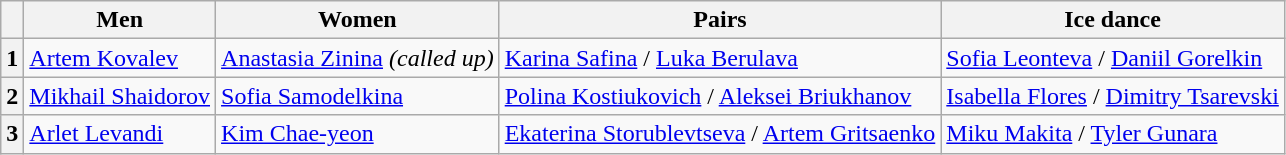<table class="wikitable unsortable" style="text-align:left">
<tr>
<th scope="col"></th>
<th scope="col">Men</th>
<th scope="col">Women</th>
<th scope="col">Pairs</th>
<th scope="col">Ice dance</th>
</tr>
<tr>
<th scope="row">1</th>
<td> <a href='#'>Artem Kovalev</a></td>
<td> <a href='#'>Anastasia Zinina</a> <em>(called up)</em></td>
<td> <a href='#'>Karina Safina</a> / <a href='#'>Luka Berulava</a></td>
<td> <a href='#'>Sofia Leonteva</a> / <a href='#'>Daniil Gorelkin</a></td>
</tr>
<tr>
<th scope="row">2</th>
<td> <a href='#'>Mikhail Shaidorov</a></td>
<td> <a href='#'>Sofia Samodelkina</a></td>
<td> <a href='#'>Polina Kostiukovich</a> / <a href='#'>Aleksei Briukhanov</a></td>
<td> <a href='#'>Isabella Flores</a> / <a href='#'>Dimitry Tsarevski</a></td>
</tr>
<tr>
<th scope="row">3</th>
<td> <a href='#'>Arlet Levandi</a></td>
<td> <a href='#'>Kim Chae-yeon</a></td>
<td> <a href='#'>Ekaterina Storublevtseva</a> / <a href='#'>Artem Gritsaenko</a></td>
<td> <a href='#'>Miku Makita</a> / <a href='#'>Tyler Gunara</a></td>
</tr>
</table>
